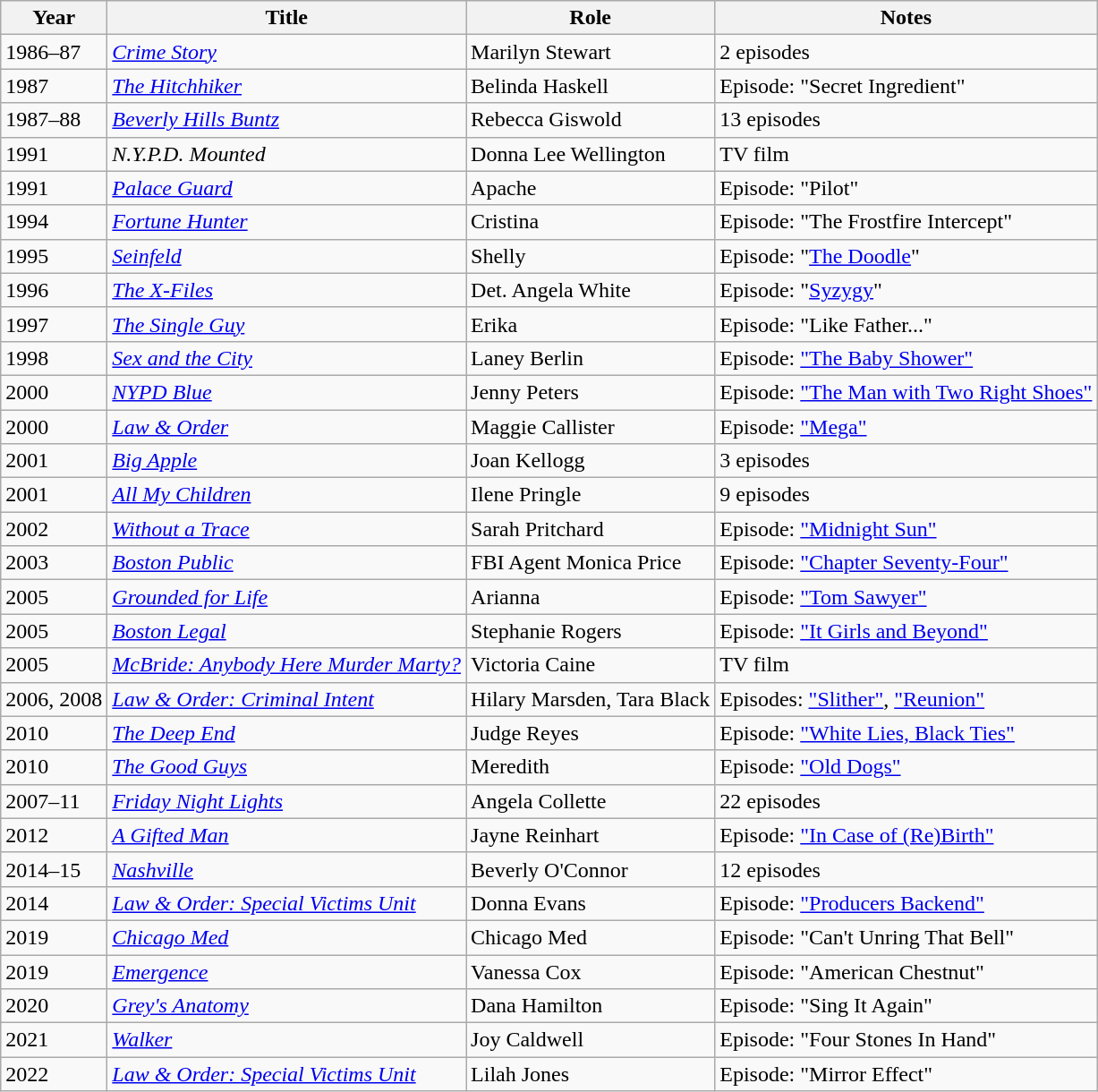<table class="wikitable sortable">
<tr>
<th>Year</th>
<th>Title</th>
<th>Role</th>
<th class="unsortable">Notes</th>
</tr>
<tr>
<td>1986–87</td>
<td><em><a href='#'>Crime Story</a></em></td>
<td>Marilyn Stewart</td>
<td>2 episodes</td>
</tr>
<tr>
<td>1987</td>
<td><em><a href='#'>The Hitchhiker</a></em></td>
<td>Belinda Haskell</td>
<td>Episode: "Secret Ingredient"</td>
</tr>
<tr>
<td>1987–88</td>
<td><em><a href='#'>Beverly Hills Buntz</a></em></td>
<td>Rebecca Giswold</td>
<td>13 episodes</td>
</tr>
<tr>
<td>1991</td>
<td><em>N.Y.P.D. Mounted</em></td>
<td>Donna Lee Wellington</td>
<td>TV film</td>
</tr>
<tr>
<td>1991</td>
<td><em><a href='#'>Palace Guard</a></em></td>
<td>Apache</td>
<td>Episode: "Pilot"</td>
</tr>
<tr>
<td>1994</td>
<td><em><a href='#'>Fortune Hunter</a></em></td>
<td>Cristina</td>
<td>Episode: "The Frostfire Intercept"</td>
</tr>
<tr>
<td>1995</td>
<td><em><a href='#'>Seinfeld</a></em></td>
<td>Shelly</td>
<td>Episode: "<a href='#'>The Doodle</a>"</td>
</tr>
<tr>
<td>1996</td>
<td><em><a href='#'>The X-Files</a></em></td>
<td>Det. Angela White</td>
<td>Episode: "<a href='#'>Syzygy</a>"</td>
</tr>
<tr>
<td>1997</td>
<td><em><a href='#'>The Single Guy</a></em></td>
<td>Erika</td>
<td>Episode: "Like Father..."</td>
</tr>
<tr>
<td>1998</td>
<td><em><a href='#'>Sex and the City</a></em></td>
<td>Laney Berlin</td>
<td>Episode: <a href='#'>"The Baby Shower"</a></td>
</tr>
<tr>
<td>2000</td>
<td><em><a href='#'>NYPD Blue</a></em></td>
<td>Jenny Peters</td>
<td>Episode: <a href='#'>"The Man with Two Right Shoes"</a></td>
</tr>
<tr>
<td>2000</td>
<td><em><a href='#'>Law & Order</a></em></td>
<td>Maggie Callister</td>
<td>Episode: <a href='#'>"Mega"</a></td>
</tr>
<tr>
<td>2001</td>
<td><em><a href='#'>Big Apple</a></em></td>
<td>Joan Kellogg</td>
<td>3 episodes</td>
</tr>
<tr>
<td>2001</td>
<td><em><a href='#'>All My Children</a></em></td>
<td>Ilene Pringle</td>
<td>9 episodes</td>
</tr>
<tr>
<td>2002</td>
<td><em><a href='#'>Without a Trace</a></em></td>
<td>Sarah Pritchard</td>
<td>Episode: <a href='#'>"Midnight Sun"</a></td>
</tr>
<tr>
<td>2003</td>
<td><em><a href='#'>Boston Public</a></em></td>
<td>FBI Agent Monica Price</td>
<td>Episode: <a href='#'>"Chapter Seventy-Four"</a></td>
</tr>
<tr>
<td>2005</td>
<td><em><a href='#'>Grounded for Life</a></em></td>
<td>Arianna</td>
<td>Episode: <a href='#'>"Tom Sawyer"</a></td>
</tr>
<tr>
<td>2005</td>
<td><em><a href='#'>Boston Legal</a></em></td>
<td>Stephanie Rogers</td>
<td>Episode: <a href='#'>"It Girls and Beyond"</a></td>
</tr>
<tr>
<td>2005</td>
<td><em><a href='#'>McBride: Anybody Here Murder Marty?</a></em></td>
<td>Victoria Caine</td>
<td>TV film</td>
</tr>
<tr>
<td>2006, 2008</td>
<td><em><a href='#'>Law & Order: Criminal Intent</a></em></td>
<td>Hilary Marsden, Tara Black</td>
<td>Episodes: <a href='#'>"Slither"</a>, <a href='#'>"Reunion"</a></td>
</tr>
<tr>
<td>2010</td>
<td><em><a href='#'>The Deep End</a></em></td>
<td>Judge Reyes</td>
<td>Episode: <a href='#'>"White Lies, Black Ties"</a></td>
</tr>
<tr>
<td>2010</td>
<td><em><a href='#'>The Good Guys</a></em></td>
<td>Meredith</td>
<td>Episode: <a href='#'>"Old Dogs"</a></td>
</tr>
<tr>
<td>2007–11</td>
<td><em><a href='#'>Friday Night Lights</a></em></td>
<td>Angela Collette</td>
<td>22 episodes</td>
</tr>
<tr>
<td>2012</td>
<td><em><a href='#'>A Gifted Man</a></em></td>
<td>Jayne Reinhart</td>
<td>Episode: <a href='#'>"In Case of (Re)Birth"</a></td>
</tr>
<tr>
<td>2014–15</td>
<td><em><a href='#'>Nashville</a></em></td>
<td>Beverly O'Connor</td>
<td>12 episodes</td>
</tr>
<tr>
<td>2014</td>
<td><em><a href='#'>Law & Order: Special Victims Unit</a></em></td>
<td>Donna Evans</td>
<td>Episode: <a href='#'>"Producers Backend"</a></td>
</tr>
<tr>
<td>2019</td>
<td><em><a href='#'>Chicago Med</a></em></td>
<td>Chicago Med</td>
<td>Episode: "Can't Unring That Bell"</td>
</tr>
<tr>
<td>2019</td>
<td><em><a href='#'>Emergence</a></em></td>
<td>Vanessa Cox</td>
<td>Episode: "American Chestnut"</td>
</tr>
<tr>
<td>2020</td>
<td><em><a href='#'>Grey's Anatomy</a></em></td>
<td>Dana Hamilton</td>
<td>Episode: "Sing It Again"</td>
</tr>
<tr>
<td>2021</td>
<td><em><a href='#'>Walker</a></em></td>
<td>Joy Caldwell</td>
<td>Episode: "Four Stones In Hand"</td>
</tr>
<tr>
<td>2022</td>
<td><em><a href='#'>Law & Order: Special Victims Unit</a></em></td>
<td>Lilah Jones</td>
<td>Episode: "Mirror Effect"</td>
</tr>
</table>
